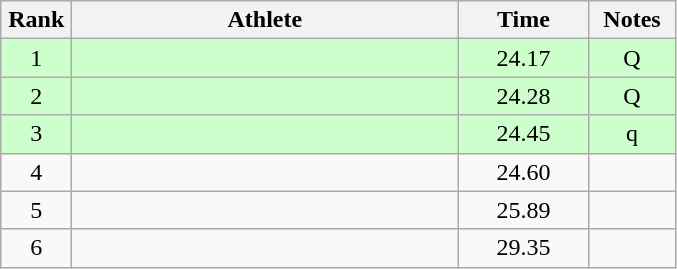<table class="wikitable" style="text-align:center">
<tr>
<th width=40>Rank</th>
<th width=250>Athlete</th>
<th width=80>Time</th>
<th width=50>Notes</th>
</tr>
<tr bgcolor=ccffcc>
<td>1</td>
<td align=left></td>
<td>24.17</td>
<td>Q</td>
</tr>
<tr bgcolor=ccffcc>
<td>2</td>
<td align=left></td>
<td>24.28</td>
<td>Q</td>
</tr>
<tr bgcolor=ccffcc>
<td>3</td>
<td align=left></td>
<td>24.45</td>
<td>q</td>
</tr>
<tr>
<td>4</td>
<td align=left></td>
<td>24.60</td>
<td></td>
</tr>
<tr>
<td>5</td>
<td align=left></td>
<td>25.89</td>
<td></td>
</tr>
<tr>
<td>6</td>
<td align=left></td>
<td>29.35</td>
<td></td>
</tr>
</table>
